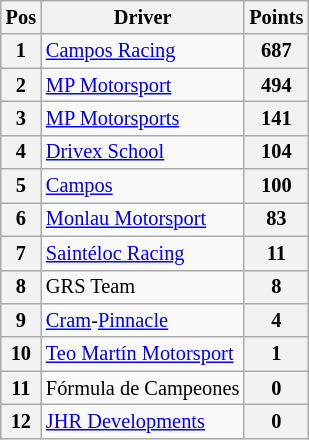<table class="wikitable" style="font-size: 85%">
<tr>
<th>Pos</th>
<th>Driver</th>
<th>Points</th>
</tr>
<tr>
<th>1</th>
<td> <a href='#'>Campos Racing</a></td>
<th>687</th>
</tr>
<tr>
<th>2</th>
<td> <a href='#'>MP Motorsport</a></td>
<th>494</th>
</tr>
<tr>
<th>3</th>
<td> <a href='#'>MP Motorsports</a></td>
<th>141</th>
</tr>
<tr>
<th>4</th>
<td> <a href='#'>Drivex School</a></td>
<th>104</th>
</tr>
<tr>
<th>5</th>
<td> <a href='#'>Campos</a></td>
<th>100</th>
</tr>
<tr>
<th>6</th>
<td> <a href='#'>Monlau Motorsport</a></td>
<th>83</th>
</tr>
<tr>
<th>7</th>
<td> <a href='#'>Saintéloc Racing</a></td>
<th>11</th>
</tr>
<tr>
<th>8</th>
<td> GRS Team</td>
<th>8</th>
</tr>
<tr>
<th>9</th>
<td> <a href='#'>Cram</a>-<a href='#'>Pinnacle</a></td>
<th>4</th>
</tr>
<tr>
<th>10</th>
<td> <a href='#'>Teo Martín Motorsport</a></td>
<th>1</th>
</tr>
<tr>
<th>11</th>
<td> Fórmula de Campeones</td>
<th>0</th>
</tr>
<tr>
<th>12</th>
<td> <a href='#'>JHR Developments</a></td>
<th>0</th>
</tr>
</table>
